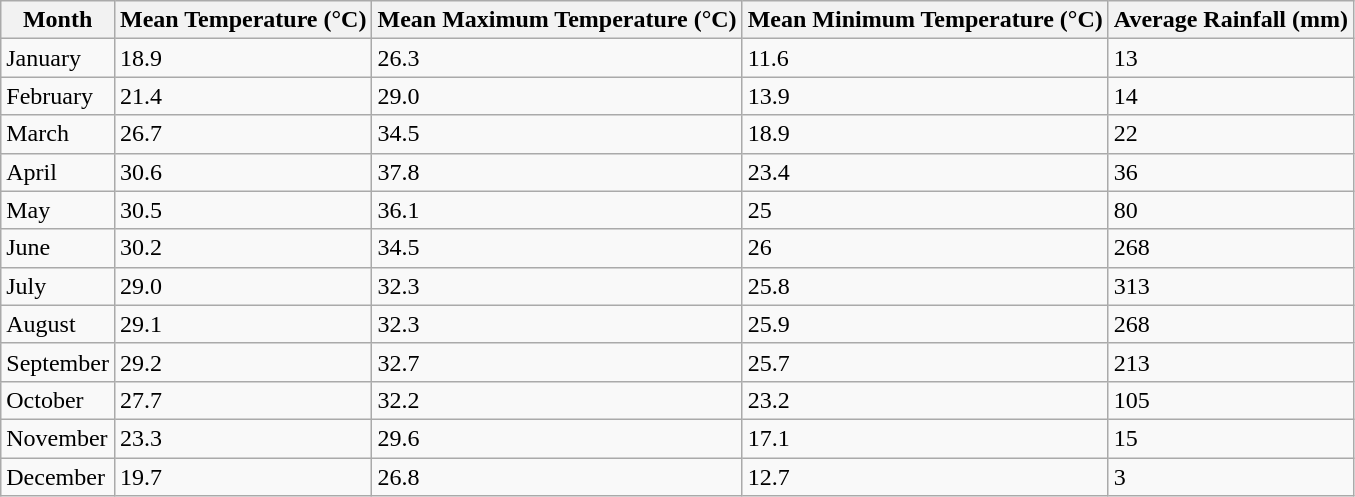<table class="wikitable sortable">
<tr>
<th>Month</th>
<th>Mean Temperature (°C)</th>
<th>Mean Maximum Temperature (°C)</th>
<th>Mean Minimum Temperature (°C)</th>
<th>Average Rainfall (mm)</th>
</tr>
<tr>
<td>January</td>
<td>18.9</td>
<td>26.3</td>
<td>11.6</td>
<td>13</td>
</tr>
<tr>
<td>February</td>
<td>21.4</td>
<td>29.0</td>
<td>13.9</td>
<td>14</td>
</tr>
<tr>
<td>March</td>
<td>26.7</td>
<td>34.5</td>
<td>18.9</td>
<td>22</td>
</tr>
<tr>
<td>April</td>
<td>30.6</td>
<td>37.8</td>
<td>23.4</td>
<td>36</td>
</tr>
<tr>
<td>May</td>
<td>30.5</td>
<td>36.1</td>
<td>25</td>
<td>80</td>
</tr>
<tr>
<td>June</td>
<td>30.2</td>
<td>34.5</td>
<td>26</td>
<td>268</td>
</tr>
<tr>
<td>July</td>
<td>29.0</td>
<td>32.3</td>
<td>25.8</td>
<td>313</td>
</tr>
<tr>
<td>August</td>
<td>29.1</td>
<td>32.3</td>
<td>25.9</td>
<td>268</td>
</tr>
<tr>
<td>September</td>
<td>29.2</td>
<td>32.7</td>
<td>25.7</td>
<td>213</td>
</tr>
<tr>
<td>October</td>
<td>27.7</td>
<td>32.2</td>
<td>23.2</td>
<td>105</td>
</tr>
<tr>
<td>November</td>
<td>23.3</td>
<td>29.6</td>
<td>17.1</td>
<td>15</td>
</tr>
<tr>
<td>December</td>
<td>19.7</td>
<td>26.8</td>
<td>12.7</td>
<td>3</td>
</tr>
</table>
